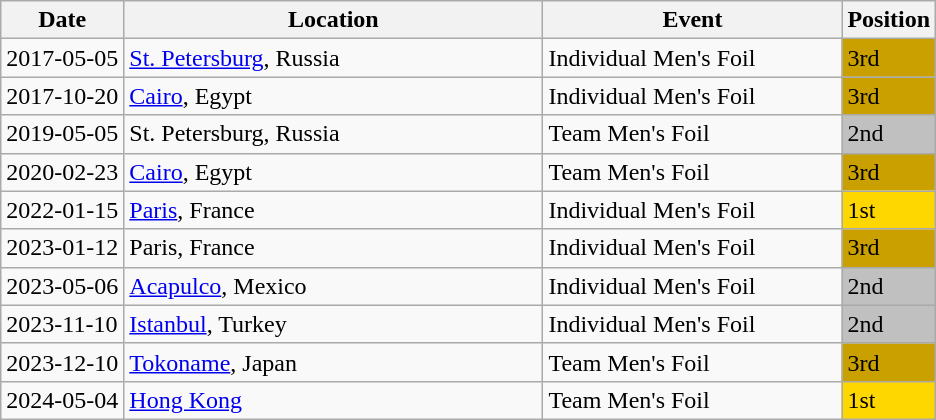<table class="wikitable sortable">
<tr>
<th>Date</th>
<th style="width:17em">Location</th>
<th style="width:12em">Event</th>
<th>Position</th>
</tr>
<tr>
<td>2017-05-05</td>
<td rowspan="1" align="left"> <a href='#'>St. Petersburg</a>, Russia</td>
<td>Individual Men's Foil</td>
<td bgcolor="caramel">3rd</td>
</tr>
<tr>
<td>2017-10-20</td>
<td rowspan="1" align="left"> <a href='#'>Cairo</a>, Egypt</td>
<td>Individual Men's Foil</td>
<td bgcolor="caramel">3rd</td>
</tr>
<tr>
<td>2019-05-05</td>
<td rowspan="1" align="left"> St. Petersburg, Russia</td>
<td>Team Men's Foil</td>
<td bgcolor="silver">2nd</td>
</tr>
<tr>
<td>2020-02-23</td>
<td rowspan="1" align="left"> <a href='#'>Cairo</a>, Egypt</td>
<td>Team Men's Foil</td>
<td bgcolor="caramel">3rd</td>
</tr>
<tr>
<td>2022-01-15</td>
<td rowspan="1" align="left"> <a href='#'>Paris</a>, France</td>
<td>Individual Men's Foil</td>
<td bgcolor="gold">1st</td>
</tr>
<tr>
<td>2023-01-12</td>
<td rowspan="1" align="left"> Paris, France</td>
<td>Individual Men's Foil</td>
<td bgcolor="caramel">3rd</td>
</tr>
<tr>
<td>2023-05-06</td>
<td rowspan="1" align="left"> <a href='#'>Acapulco</a>, Mexico</td>
<td>Individual Men's Foil</td>
<td bgcolor="silver">2nd</td>
</tr>
<tr>
<td>2023-11-10</td>
<td rowspan="1" align="left"> <a href='#'>Istanbul</a>, Turkey</td>
<td>Individual Men's Foil</td>
<td bgcolor="silver">2nd</td>
</tr>
<tr>
<td>2023-12-10</td>
<td rowspan="1" align="left"> <a href='#'>Tokoname</a>, Japan</td>
<td>Team Men's Foil</td>
<td bgcolor="caramel">3rd</td>
</tr>
<tr>
<td>2024-05-04</td>
<td rowspan="1" align="left"> <a href='#'>Hong Kong</a></td>
<td>Team Men's Foil</td>
<td bgcolor="gold">1st</td>
</tr>
</table>
